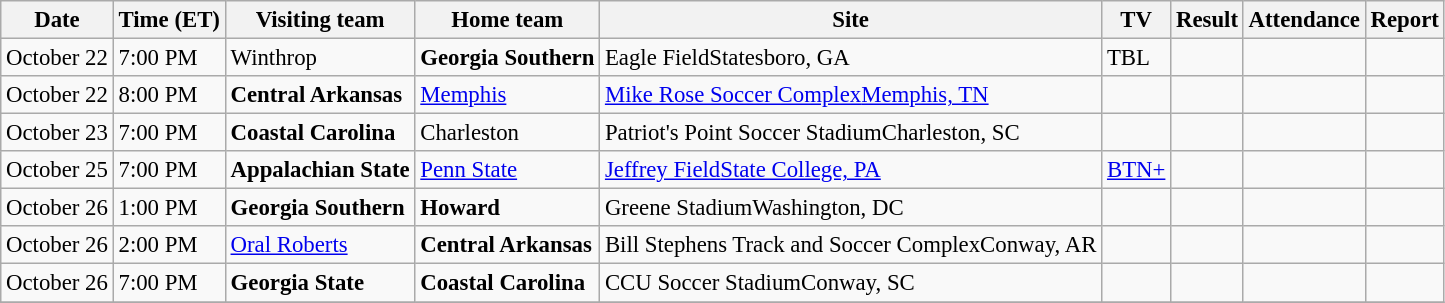<table class="wikitable" style="font-size:95%;">
<tr>
<th>Date</th>
<th>Time (ET)</th>
<th>Visiting team</th>
<th>Home team</th>
<th>Site</th>
<th>TV</th>
<th>Result</th>
<th>Attendance</th>
<th>Report</th>
</tr>
<tr>
<td>October 22</td>
<td>7:00 PM</td>
<td>Winthrop</td>
<td><strong>Georgia Southern</strong></td>
<td>Eagle FieldStatesboro, GA</td>
<td>TBL</td>
<td></td>
<td></td>
<td></td>
</tr>
<tr>
<td>October 22</td>
<td>8:00 PM</td>
<td><strong>Central Arkansas</strong></td>
<td><a href='#'>Memphis</a></td>
<td><a href='#'>Mike Rose Soccer Complex</a><a href='#'>Memphis, TN</a></td>
<td></td>
<td></td>
<td></td>
<td></td>
</tr>
<tr>
<td>October 23</td>
<td>7:00 PM</td>
<td><strong>Coastal Carolina</strong></td>
<td>Charleston</td>
<td>Patriot's Point Soccer StadiumCharleston, SC</td>
<td></td>
<td></td>
<td></td>
<td></td>
</tr>
<tr>
<td>October 25</td>
<td>7:00 PM</td>
<td><strong>Appalachian State</strong></td>
<td><a href='#'>Penn State</a></td>
<td><a href='#'>Jeffrey Field</a><a href='#'>State College, PA</a></td>
<td><a href='#'>BTN+</a></td>
<td></td>
<td></td>
<td></td>
</tr>
<tr>
<td>October 26</td>
<td>1:00 PM</td>
<td><strong>Georgia Southern</strong></td>
<td><strong>Howard</strong></td>
<td>Greene StadiumWashington, DC</td>
<td></td>
<td></td>
<td></td>
<td></td>
</tr>
<tr>
<td>October 26</td>
<td>2:00 PM</td>
<td><a href='#'>Oral Roberts</a></td>
<td><strong>Central Arkansas</strong></td>
<td>Bill Stephens Track and Soccer ComplexConway, AR</td>
<td></td>
<td></td>
<td></td>
<td></td>
</tr>
<tr>
<td>October 26</td>
<td>7:00 PM</td>
<td><strong>Georgia State</strong></td>
<td><strong>Coastal Carolina</strong></td>
<td>CCU Soccer StadiumConway, SC</td>
<td></td>
<td></td>
<td></td>
<td></td>
</tr>
<tr>
</tr>
</table>
